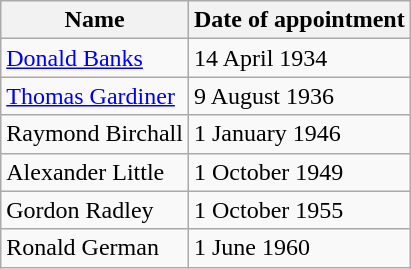<table class="wikitable">
<tr>
<th>Name</th>
<th>Date of appointment</th>
</tr>
<tr>
<td><a href='#'>Donald Banks</a></td>
<td>14 April 1934</td>
</tr>
<tr>
<td><a href='#'>Thomas Gardiner</a></td>
<td>9 August 1936</td>
</tr>
<tr>
<td>Raymond Birchall</td>
<td>1 January 1946</td>
</tr>
<tr>
<td>Alexander Little</td>
<td>1 October 1949</td>
</tr>
<tr>
<td>Gordon Radley</td>
<td>1 October 1955</td>
</tr>
<tr>
<td>Ronald German</td>
<td>1 June 1960</td>
</tr>
</table>
